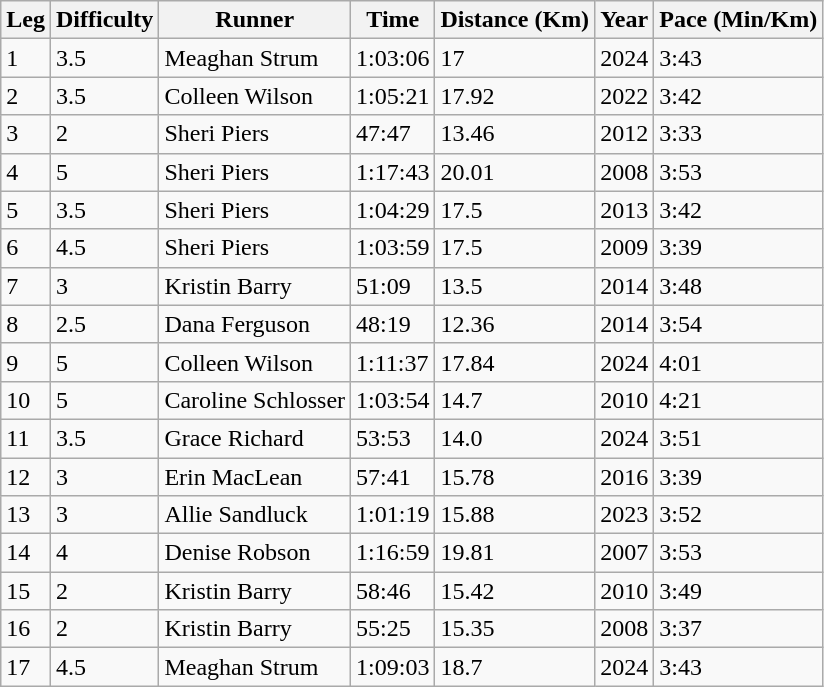<table class="wikitable sortable">
<tr>
<th>Leg</th>
<th>Difficulty</th>
<th>Runner</th>
<th>Time</th>
<th>Distance (Km)</th>
<th>Year</th>
<th>Pace (Min/Km)</th>
</tr>
<tr>
<td>1</td>
<td>3.5</td>
<td>Meaghan Strum</td>
<td>1:03:06</td>
<td>17</td>
<td>2024</td>
<td>3:43</td>
</tr>
<tr>
<td>2</td>
<td>3.5</td>
<td>Colleen Wilson</td>
<td>1:05:21</td>
<td>17.92</td>
<td>2022</td>
<td>3:42</td>
</tr>
<tr>
<td>3</td>
<td>2</td>
<td>Sheri Piers</td>
<td>47:47</td>
<td>13.46</td>
<td>2012</td>
<td>3:33</td>
</tr>
<tr>
<td>4</td>
<td>5</td>
<td>Sheri Piers</td>
<td>1:17:43</td>
<td>20.01</td>
<td>2008</td>
<td>3:53</td>
</tr>
<tr>
<td>5</td>
<td>3.5</td>
<td>Sheri Piers</td>
<td>1:04:29</td>
<td>17.5</td>
<td>2013</td>
<td>3:42</td>
</tr>
<tr>
<td>6</td>
<td>4.5</td>
<td>Sheri Piers</td>
<td>1:03:59</td>
<td>17.5</td>
<td>2009</td>
<td>3:39</td>
</tr>
<tr>
<td>7</td>
<td>3</td>
<td>Kristin Barry</td>
<td>51:09</td>
<td>13.5</td>
<td>2014</td>
<td>3:48</td>
</tr>
<tr>
<td>8</td>
<td>2.5</td>
<td>Dana Ferguson</td>
<td>48:19</td>
<td>12.36</td>
<td>2014</td>
<td>3:54</td>
</tr>
<tr>
<td>9</td>
<td>5</td>
<td>Colleen Wilson</td>
<td>1:11:37</td>
<td>17.84</td>
<td>2024</td>
<td>4:01</td>
</tr>
<tr>
<td>10</td>
<td>5</td>
<td>Caroline Schlosser</td>
<td>1:03:54</td>
<td>14.7</td>
<td>2010</td>
<td>4:21</td>
</tr>
<tr>
<td>11</td>
<td>3.5</td>
<td>Grace Richard</td>
<td>53:53</td>
<td>14.0</td>
<td>2024</td>
<td>3:51</td>
</tr>
<tr>
<td>12</td>
<td>3</td>
<td>Erin MacLean</td>
<td>57:41</td>
<td>15.78</td>
<td>2016</td>
<td>3:39</td>
</tr>
<tr>
<td>13</td>
<td>3</td>
<td>Allie Sandluck</td>
<td>1:01:19</td>
<td>15.88</td>
<td>2023</td>
<td>3:52</td>
</tr>
<tr>
<td>14</td>
<td>4</td>
<td>Denise Robson</td>
<td>1:16:59</td>
<td>19.81</td>
<td>2007</td>
<td>3:53</td>
</tr>
<tr>
<td>15</td>
<td>2</td>
<td>Kristin Barry</td>
<td>58:46</td>
<td>15.42</td>
<td>2010</td>
<td>3:49</td>
</tr>
<tr>
<td>16</td>
<td>2</td>
<td>Kristin Barry</td>
<td>55:25</td>
<td>15.35</td>
<td>2008</td>
<td>3:37</td>
</tr>
<tr>
<td>17</td>
<td>4.5</td>
<td>Meaghan Strum</td>
<td>1:09:03</td>
<td>18.7</td>
<td>2024</td>
<td>3:43</td>
</tr>
</table>
